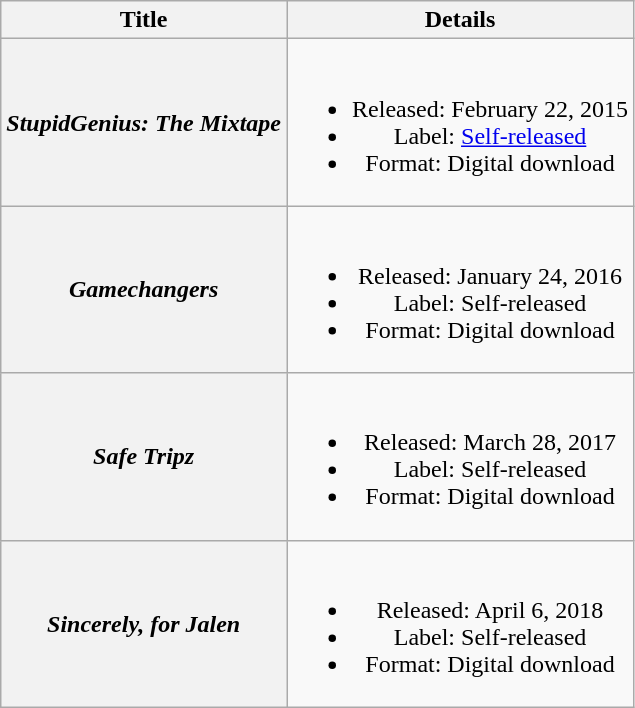<table class="wikitable plainrowheaders" style="text-align:center;">
<tr>
<th scope="col">Title</th>
<th scope="col">Details</th>
</tr>
<tr>
<th scope="row"><em>StupidGenius: The Mixtape</em></th>
<td><br><ul><li>Released: February 22, 2015</li><li>Label: <a href='#'>Self-released</a></li><li>Format: Digital download</li></ul></td>
</tr>
<tr>
<th scope="row"><em>Gamechangers</em></th>
<td><br><ul><li>Released: January 24, 2016</li><li>Label: Self-released</li><li>Format: Digital download</li></ul></td>
</tr>
<tr>
<th scope="row"><em>Safe Tripz</em></th>
<td><br><ul><li>Released: March 28, 2017</li><li>Label: Self-released</li><li>Format: Digital download</li></ul></td>
</tr>
<tr>
<th scope="row"><em>Sincerely, for Jalen</em></th>
<td><br><ul><li>Released: April 6, 2018</li><li>Label: Self-released</li><li>Format: Digital download</li></ul></td>
</tr>
</table>
